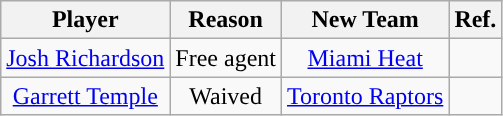<table class="wikitable sortable sortable" style="text-align: center">
<tr>
<th>Player</th>
<th>Reason</th>
<th>New Team</th>
<th>Ref.</th>
</tr>
<tr>
<td><a href='#'>Josh Richardson</a></td>
<td>Free agent</td>
<td><a href='#'>Miami Heat</a></td>
<td></td>
</tr>
<tr>
<td><a href='#'>Garrett Temple</a></td>
<td>Waived</td>
<td><a href='#'>Toronto Raptors</a></td>
<td></td>
</tr>
</table>
